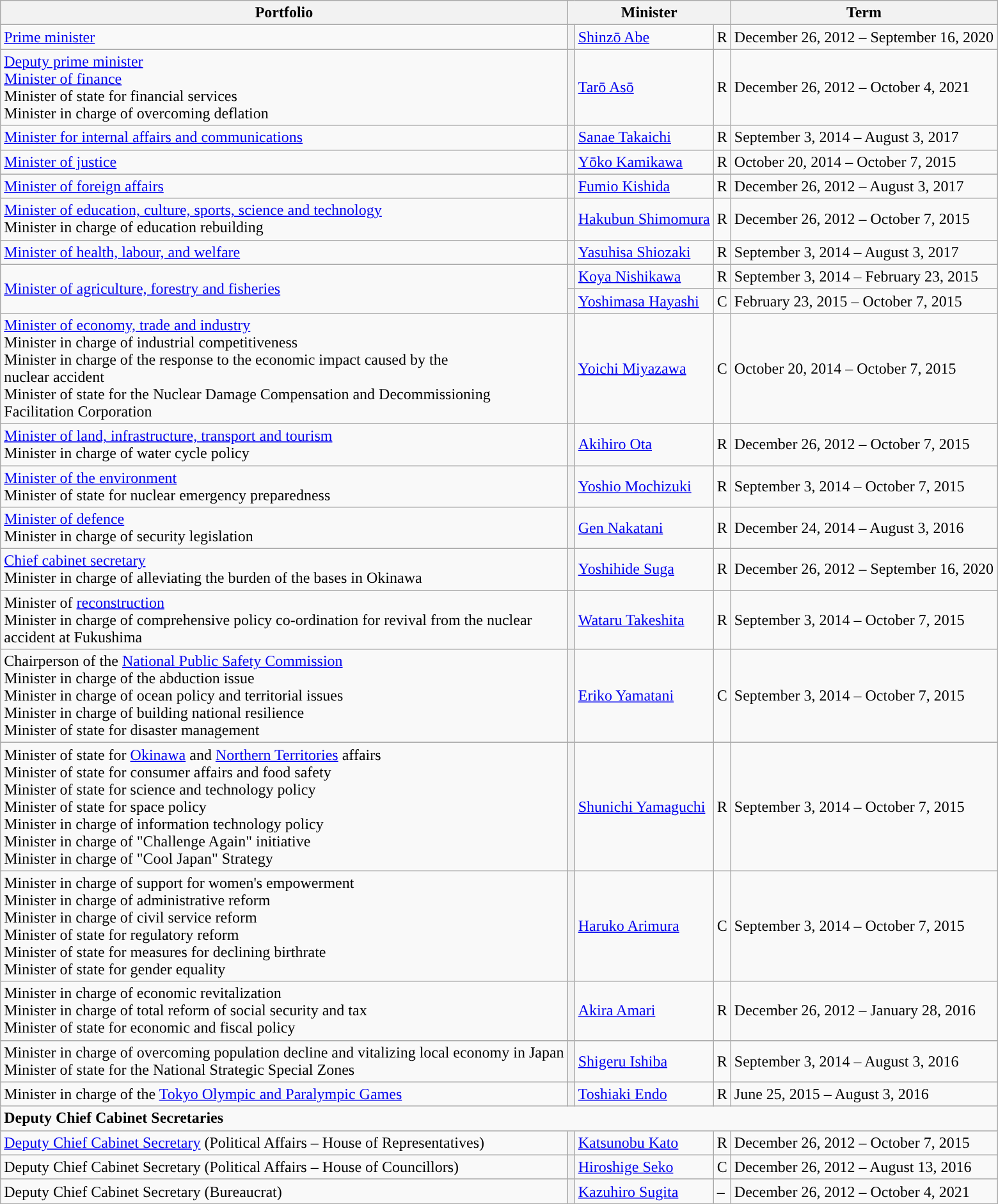<table class="wikitable">
<tr>
<th>Portfolio</th>
<th colspan=3>Minister</th>
<th colspan=2>Term</th>
</tr>
<tr>
<td><a href='#'>Prime minister</a></td>
<th style="color:inherit;background-color: "></th>
<td><a href='#'>Shinzō Abe</a></td>
<td>R</td>
<td>December 26, 2012 – September 16, 2020</td>
</tr>
<tr>
<td><a href='#'>Deputy prime minister</a><br><a href='#'>Minister of finance</a><br>Minister of state for financial services<br>Minister in charge of overcoming deflation</td>
<th style="color:inherit;background-color: "></th>
<td><a href='#'>Tarō Asō</a></td>
<td>R</td>
<td>December 26, 2012 – October 4, 2021</td>
</tr>
<tr>
<td><a href='#'>Minister for internal affairs and communications</a></td>
<th style="color:inherit;background-color: "></th>
<td><a href='#'>Sanae Takaichi</a></td>
<td>R</td>
<td>September 3, 2014 – August 3, 2017</td>
</tr>
<tr>
<td><a href='#'>Minister of justice</a></td>
<th style="color:inherit;background-color: "></th>
<td><a href='#'>Yōko Kamikawa</a></td>
<td>R</td>
<td>October 20, 2014 – October 7, 2015</td>
</tr>
<tr>
<td><a href='#'>Minister of foreign affairs</a></td>
<th style="color:inherit;background-color: "></th>
<td><a href='#'>Fumio Kishida</a></td>
<td>R</td>
<td>December 26, 2012 – August 3, 2017</td>
</tr>
<tr>
<td><a href='#'>Minister of education, culture, sports, science and technology</a><br>Minister in charge of education rebuilding</td>
<th style="color:inherit;background-color: "></th>
<td><a href='#'>Hakubun Shimomura</a></td>
<td>R</td>
<td>December 26, 2012 – October 7, 2015</td>
</tr>
<tr>
<td><a href='#'>Minister of health, labour, and welfare</a></td>
<th style="color:inherit;background-color: "></th>
<td><a href='#'>Yasuhisa Shiozaki</a></td>
<td>R</td>
<td>September 3, 2014 – August 3, 2017</td>
</tr>
<tr>
<td rowspan=2><a href='#'>Minister of agriculture, forestry and fisheries</a></td>
<th style="color:inherit;background-color: "></th>
<td><a href='#'>Koya Nishikawa</a></td>
<td>R</td>
<td>September 3, 2014 – February 23, 2015</td>
</tr>
<tr>
<th style="color:inherit;background-color: "></th>
<td><a href='#'>Yoshimasa Hayashi</a></td>
<td>C</td>
<td>February 23, 2015 – October 7, 2015</td>
</tr>
<tr>
<td><a href='#'>Minister of economy, trade and industry</a><br>Minister in charge of industrial competitiveness<br>Minister in charge of the response to the economic impact caused by the<br>nuclear accident<br>Minister of state for the Nuclear Damage Compensation and Decommissioning<br>Facilitation Corporation</td>
<th style="color:inherit;background-color: "></th>
<td><a href='#'>Yoichi Miyazawa</a></td>
<td>C</td>
<td>October 20, 2014 – October 7, 2015</td>
</tr>
<tr>
<td><a href='#'>Minister of land, infrastructure, transport and tourism</a><br>Minister in charge of water cycle policy</td>
<th style="color:inherit;background-color: "></th>
<td><a href='#'>Akihiro Ota</a></td>
<td>R</td>
<td>December 26, 2012 – October 7, 2015</td>
</tr>
<tr>
<td><a href='#'>Minister of the environment</a><br>Minister of state for nuclear emergency preparedness</td>
<th style="color:inherit;background-color: "></th>
<td><a href='#'>Yoshio Mochizuki</a></td>
<td>R</td>
<td>September 3, 2014 – October 7, 2015</td>
</tr>
<tr>
<td><a href='#'>Minister of defence</a><br>Minister in charge of security legislation</td>
<th style="color:inherit;background-color: "></th>
<td><a href='#'>Gen Nakatani</a></td>
<td>R</td>
<td>December 24, 2014 – August 3, 2016</td>
</tr>
<tr>
<td><a href='#'>Chief cabinet secretary</a><br>Minister in charge of alleviating the burden of the bases in Okinawa</td>
<th style="color:inherit;background-color: "></th>
<td><a href='#'>Yoshihide Suga</a></td>
<td>R</td>
<td>December 26, 2012 – September 16, 2020</td>
</tr>
<tr>
<td>Minister of <a href='#'>reconstruction</a><br>Minister in charge of comprehensive policy co-ordination for revival from the nuclear<br>accident at Fukushima</td>
<th style="color:inherit;background-color: "></th>
<td><a href='#'>Wataru Takeshita</a></td>
<td>R</td>
<td>September 3, 2014 – October 7, 2015</td>
</tr>
<tr>
<td>Chairperson of the <a href='#'>National Public Safety Commission</a><br>Minister in charge of the abduction issue<br>Minister in charge of ocean policy and territorial issues<br>Minister in charge of building national resilience<br>Minister of state for disaster management</td>
<th style="color:inherit;background-color: "></th>
<td><a href='#'>Eriko Yamatani</a></td>
<td>C</td>
<td>September 3, 2014 – October 7, 2015</td>
</tr>
<tr>
<td>Minister of state for <a href='#'>Okinawa</a> and <a href='#'>Northern Territories</a> affairs<br>Minister of state for consumer affairs and food safety<br>Minister of state for science and technology policy<br>Minister of state for space policy<br>Minister in charge of information technology policy<br>Minister in charge of "Challenge Again" initiative<br>Minister in charge of "Cool Japan" Strategy</td>
<th style="color:inherit;background-color: "></th>
<td><a href='#'>Shunichi Yamaguchi</a></td>
<td>R</td>
<td>September 3, 2014 – October 7, 2015</td>
</tr>
<tr>
<td>Minister in charge of support for women's empowerment<br>Minister in charge of administrative reform<br>Minister in charge of civil service reform<br>Minister of state for regulatory reform<br>Minister of state for measures for declining birthrate<br>Minister of state for gender equality</td>
<th style="color:inherit;background-color: "></th>
<td><a href='#'>Haruko Arimura</a></td>
<td>C</td>
<td>September 3, 2014 – October 7, 2015</td>
</tr>
<tr>
<td>Minister in charge of economic revitalization<br>Minister in charge of total reform of social security and tax<br>Minister of state for economic and fiscal policy</td>
<th style="color:inherit;background-color: "></th>
<td><a href='#'>Akira Amari</a></td>
<td>R</td>
<td>December 26, 2012 – January 28, 2016</td>
</tr>
<tr>
<td>Minister in charge of overcoming population decline and vitalizing local economy in Japan<br>Minister of state for the National Strategic Special Zones</td>
<th style="color:inherit;background-color: "></th>
<td><a href='#'>Shigeru Ishiba</a></td>
<td>R</td>
<td>September 3, 2014 – August 3, 2016</td>
</tr>
<tr>
<td>Minister in charge of the <a href='#'>Tokyo Olympic and Paralympic Games</a></td>
<th style="color:inherit;background-color: "></th>
<td><a href='#'>Toshiaki Endo</a></td>
<td>R</td>
<td>June 25, 2015 – August 3, 2016</td>
</tr>
<tr>
<td colspan=5><strong>Deputy Chief Cabinet Secretaries</strong></td>
</tr>
<tr>
<td><a href='#'>Deputy Chief Cabinet Secretary</a> (Political Affairs – House of Representatives)</td>
<th style="color:inherit;background-color: "></th>
<td><a href='#'>Katsunobu Kato</a></td>
<td>R</td>
<td>December 26, 2012 – October 7, 2015</td>
</tr>
<tr>
<td>Deputy Chief Cabinet Secretary (Political Affairs – House of Councillors)</td>
<th style="color:inherit;background-color: "></th>
<td><a href='#'>Hiroshige Seko</a></td>
<td>C</td>
<td>December 26, 2012 – August 13, 2016</td>
</tr>
<tr>
<td>Deputy Chief Cabinet Secretary (Bureaucrat)</td>
<th style="color:inherit;background-color: "></th>
<td><a href='#'>Kazuhiro Sugita</a></td>
<td>–</td>
<td>December 26, 2012 – October 4, 2021</td>
</tr>
</table>
